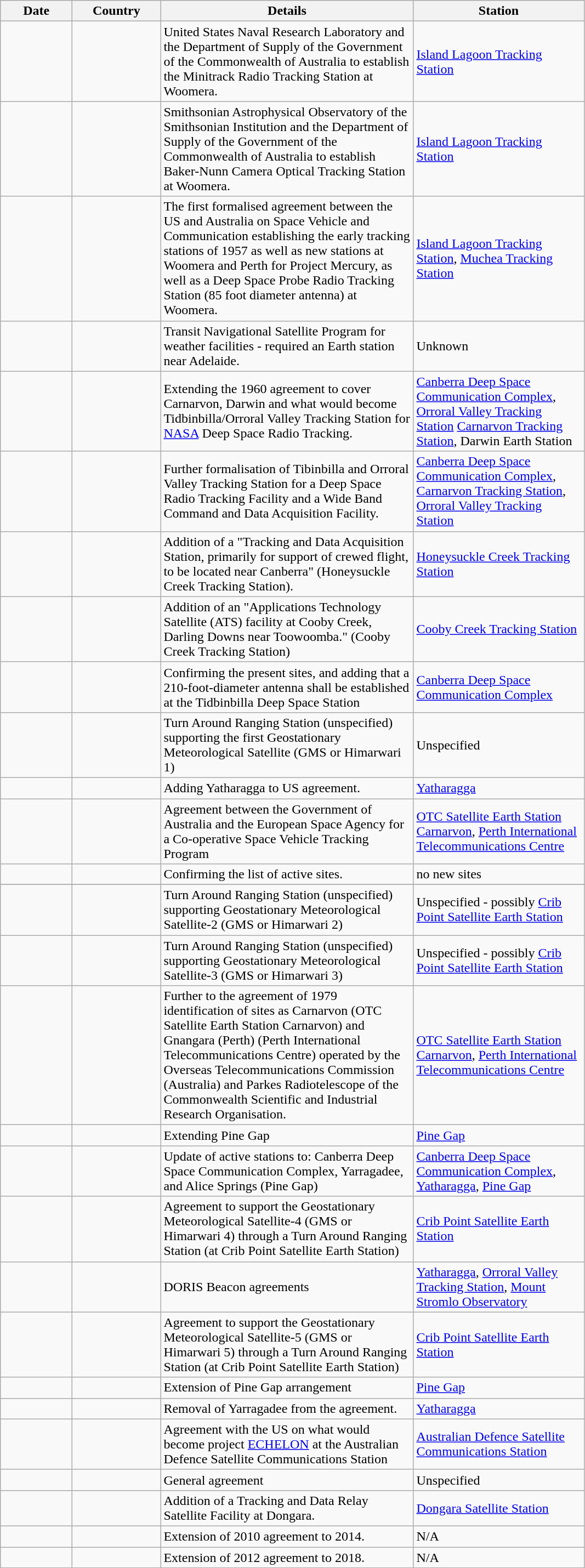<table class="wikitable sortable">
<tr>
<th width="80pt">Date</th>
<th width="100pt">Country</th>
<th width="300pt">Details</th>
<th width="200pt">Station</th>
</tr>
<tr>
<td></td>
<td></td>
<td>United States Naval Research Laboratory and the Department of Supply of the Government of the Commonwealth of Australia to establish the Minitrack Radio Tracking Station at Woomera.</td>
<td><a href='#'>Island Lagoon Tracking Station</a></td>
</tr>
<tr>
<td></td>
<td></td>
<td>Smithsonian Astrophysical Observatory of the Smithsonian Institution and the Department of Supply of the Government of the Commonwealth of Australia to establish Baker-Nunn Camera Optical Tracking Station at Woomera.</td>
<td><a href='#'>Island Lagoon Tracking Station</a></td>
</tr>
<tr>
<td></td>
<td></td>
<td>The first formalised agreement between the US and Australia on Space Vehicle and Communication establishing the early tracking stations of 1957 as well as new stations at Woomera and Perth for Project Mercury, as well as a Deep Space Probe Radio Tracking Station (85 foot diameter antenna) at Woomera.</td>
<td><a href='#'>Island Lagoon Tracking Station</a>, <a href='#'>Muchea Tracking Station</a></td>
</tr>
<tr>
<td></td>
<td></td>
<td>Transit Navigational Satellite Program for weather facilities - required an Earth station near Adelaide.</td>
<td>Unknown</td>
</tr>
<tr>
<td></td>
<td></td>
<td>Extending the 1960 agreement to cover Carnarvon, Darwin and what would become Tidbinbilla/Orroral Valley Tracking Station for <a href='#'>NASA</a> Deep Space Radio Tracking.</td>
<td><a href='#'>Canberra Deep Space Communication Complex</a>, <a href='#'>Orroral Valley Tracking Station</a> <a href='#'>Carnarvon Tracking Station</a>, Darwin Earth Station</td>
</tr>
<tr>
<td></td>
<td></td>
<td>Further formalisation of Tibinbilla and Orroral Valley Tracking Station for a Deep Space Radio Tracking Facility and a Wide Band Command and Data Acquisition Facility.</td>
<td><a href='#'>Canberra Deep Space Communication Complex</a>,  <a href='#'>Carnarvon Tracking Station</a>, <a href='#'>Orroral Valley Tracking Station</a></td>
</tr>
<tr>
<td></td>
<td></td>
<td>Addition of a "Tracking and Data Acquisition Station, primarily for support of crewed flight, to be located near Canberra" (Honeysuckle Creek Tracking Station).</td>
<td><a href='#'>Honeysuckle Creek Tracking Station</a></td>
</tr>
<tr>
<td></td>
<td></td>
<td>Addition of an "Applications Technology Satellite (ATS) facility at Cooby Creek, Darling Downs near Toowoomba." (Cooby Creek Tracking Station)</td>
<td><a href='#'>Cooby Creek Tracking Station</a></td>
</tr>
<tr>
<td></td>
<td></td>
<td>Confirming the present sites, and adding that a 210-foot-diameter antenna shall be established at the Tidbinbilla Deep Space Station</td>
<td><a href='#'>Canberra Deep Space Communication Complex</a></td>
</tr>
<tr>
<td></td>
<td></td>
<td>Turn Around Ranging Station (unspecified) supporting the first Geostationary Meteorological Satellite (GMS or Himarwari 1)</td>
<td>Unspecified</td>
</tr>
<tr>
<td></td>
<td></td>
<td>Adding Yatharagga to US agreement.</td>
<td><a href='#'>Yatharagga</a></td>
</tr>
<tr>
<td></td>
<td></td>
<td>Agreement between the Government of Australia and the European Space Agency for a Co-operative Space Vehicle Tracking Program</td>
<td><a href='#'>OTC Satellite Earth Station Carnarvon</a>, <a href='#'>Perth International Telecommunications Centre</a></td>
</tr>
<tr>
<td></td>
<td></td>
<td>Confirming the list of active sites.</td>
<td>no new sites</td>
</tr>
<tr | >
</tr>
<tr>
<td></td>
<td></td>
<td>Turn Around Ranging Station (unspecified) supporting Geostationary Meteorological Satellite-2 (GMS or Himarwari 2)</td>
<td>Unspecified - possibly <a href='#'>Crib Point Satellite Earth Station</a></td>
</tr>
<tr>
<td></td>
<td></td>
<td>Turn Around Ranging Station (unspecified) supporting Geostationary Meteorological Satellite-3 (GMS or Himarwari 3)</td>
<td>Unspecified - possibly <a href='#'>Crib Point Satellite Earth Station</a></td>
</tr>
<tr>
<td></td>
<td></td>
<td>Further to the agreement of 1979 identification of sites as Carnarvon (OTC Satellite Earth Station Carnarvon) and Gnangara (Perth) (Perth International Telecommunications Centre) operated by the Overseas Telecommunications Commission (Australia) and Parkes Radiotelescope of the Commonwealth Scientific and Industrial Research Organisation.</td>
<td><a href='#'>OTC Satellite Earth Station Carnarvon</a>, <a href='#'>Perth International Telecommunications Centre</a></td>
</tr>
<tr>
<td></td>
<td></td>
<td>Extending Pine Gap</td>
<td><a href='#'>Pine Gap</a></td>
</tr>
<tr>
<td></td>
<td></td>
<td>Update of active stations to: Canberra Deep Space Communication Complex, Yarragadee, and Alice Springs (Pine Gap)</td>
<td><a href='#'>Canberra Deep Space Communication Complex</a>, <a href='#'>Yatharagga</a>, <a href='#'>Pine Gap</a></td>
</tr>
<tr>
<td></td>
<td></td>
<td>Agreement to support the Geostationary Meteorological Satellite-4 (GMS or Himarwari 4) through a Turn Around Ranging Station (at Crib Point Satellite Earth Station)</td>
<td><a href='#'>Crib Point Satellite Earth Station</a></td>
</tr>
<tr>
<td></td>
<td></td>
<td>DORIS Beacon agreements</td>
<td><a href='#'>Yatharagga</a>, <a href='#'>Orroral Valley Tracking Station</a>, <a href='#'>Mount Stromlo Observatory</a></td>
</tr>
<tr>
<td></td>
<td></td>
<td>Agreement to support the Geostationary Meteorological Satellite-5 (GMS or Himarwari 5) through a Turn Around Ranging Station (at Crib Point Satellite Earth Station)</td>
<td><a href='#'>Crib Point Satellite Earth Station</a></td>
</tr>
<tr>
<td></td>
<td></td>
<td>Extension of Pine Gap arrangement</td>
<td><a href='#'>Pine Gap</a></td>
</tr>
<tr>
<td></td>
<td></td>
<td>Removal of Yarragadee from the agreement.</td>
<td><a href='#'>Yatharagga</a></td>
</tr>
<tr>
<td></td>
<td></td>
<td>Agreement with the US on what would become project <a href='#'>ECHELON</a> at the Australian Defence Satellite Communications Station</td>
<td><a href='#'>Australian Defence Satellite Communications Station</a></td>
</tr>
<tr>
<td></td>
<td></td>
<td>General agreement</td>
<td>Unspecified</td>
</tr>
<tr>
<td></td>
<td></td>
<td>Addition of a Tracking and Data Relay Satellite Facility at Dongara.</td>
<td><a href='#'>Dongara Satellite Station</a></td>
</tr>
<tr>
<td></td>
<td></td>
<td>Extension of 2010 agreement to 2014.</td>
<td>N/A</td>
</tr>
<tr>
<td></td>
<td></td>
<td>Extension of 2012 agreement to 2018.</td>
<td>N/A</td>
</tr>
</table>
